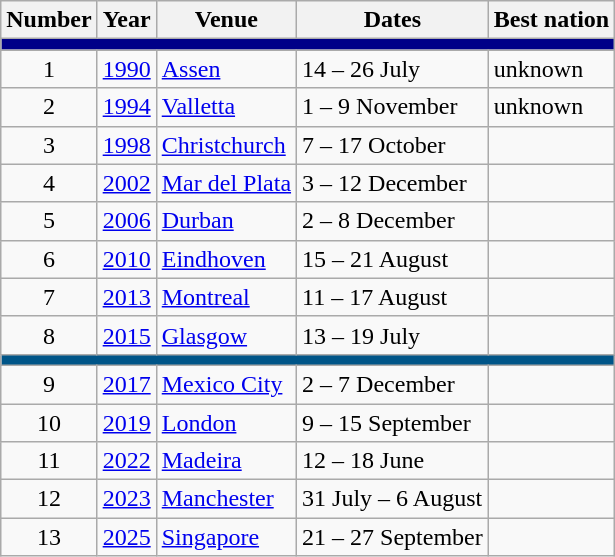<table class="wikitable">
<tr>
<th>Number</th>
<th>Year</th>
<th>Venue</th>
<th>Dates</th>
<th>Best nation</th>
</tr>
<tr bgcolor=#000088>
<td colspan=5 align=center><strong></strong></td>
</tr>
<tr>
<td align=center>1</td>
<td align="center"><a href='#'>1990</a></td>
<td> <a href='#'>Assen</a></td>
<td>14 – 26 July</td>
<td>unknown</td>
</tr>
<tr>
<td align=center>2</td>
<td align="center"><a href='#'>1994</a></td>
<td> <a href='#'>Valletta</a></td>
<td>1 – 9 November</td>
<td>unknown</td>
</tr>
<tr>
<td align=center>3</td>
<td align="center"><a href='#'>1998</a></td>
<td> <a href='#'>Christchurch</a></td>
<td>7 – 17 October</td>
<td></td>
</tr>
<tr>
<td align=center>4</td>
<td align="center"><a href='#'>2002</a></td>
<td> <a href='#'>Mar del Plata</a></td>
<td>3 – 12 December</td>
<td></td>
</tr>
<tr>
<td align=center>5</td>
<td align="center"><a href='#'>2006</a></td>
<td> <a href='#'>Durban</a></td>
<td>2 – 8 December</td>
<td></td>
</tr>
<tr>
<td align=center>6</td>
<td align="center"><a href='#'>2010</a></td>
<td> <a href='#'>Eindhoven</a></td>
<td>15 – 21 August</td>
<td></td>
</tr>
<tr>
<td align=center>7</td>
<td align="center"><a href='#'>2013</a></td>
<td> <a href='#'>Montreal</a></td>
<td>11 – 17 August</td>
<td></td>
</tr>
<tr>
<td align=center>8</td>
<td align="center"><a href='#'>2015</a></td>
<td> <a href='#'>Glasgow</a></td>
<td>13 – 19 July</td>
<td></td>
</tr>
<tr bgcolor=#005588>
<td colspan=5 align=center><strong></strong></td>
</tr>
<tr>
<td align=center>9</td>
<td align="center"><a href='#'>2017</a></td>
<td> <a href='#'>Mexico City</a></td>
<td>2 – 7 December</td>
<td></td>
</tr>
<tr>
<td align=center>10</td>
<td align=center><a href='#'>2019</a></td>
<td> <a href='#'>London</a></td>
<td>9 – 15 September</td>
<td></td>
</tr>
<tr>
<td align=center>11</td>
<td align=center><a href='#'>2022</a></td>
<td> <a href='#'>Madeira</a></td>
<td>12 – 18 June</td>
<td></td>
</tr>
<tr>
<td align=center>12</td>
<td align=center><a href='#'>2023</a></td>
<td> <a href='#'>Manchester</a></td>
<td>31 July – 6 August</td>
<td></td>
</tr>
<tr>
<td align=center>13</td>
<td align=center><a href='#'>2025</a></td>
<td> <a href='#'>Singapore</a></td>
<td>21 – 27 September</td>
<td></td>
</tr>
</table>
